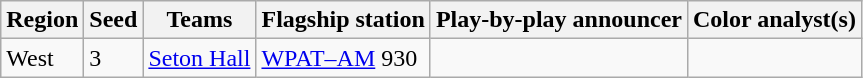<table class="wikitable">
<tr>
<th>Region</th>
<th>Seed</th>
<th>Teams</th>
<th>Flagship station</th>
<th>Play-by-play announcer</th>
<th>Color analyst(s)</th>
</tr>
<tr>
<td>West</td>
<td>3</td>
<td><a href='#'>Seton Hall</a></td>
<td><a href='#'>WPAT–AM</a> 930</td>
<td></td>
<td></td>
</tr>
</table>
